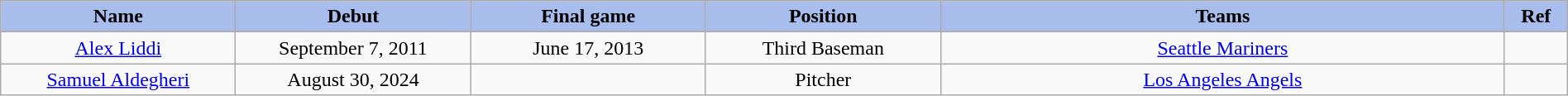<table class="wikitable" style="width: 100%">
<tr>
<th style="background:#a8bdec; width:15%;">Name</th>
<th style="width:15%; background:#a8bdec;">Debut</th>
<th style="width:15%; background:#a8bdec;">Final game</th>
<th style="width:15%; background:#a8bdec;">Position</th>
<th style="width:36%; background:#a8bdec;">Teams</th>
<th style="width:4%; background:#a8bdec;">Ref</th>
</tr>
<tr align=center>
<td><a href='#'>Alex Liddi</a></td>
<td>September 7, 2011</td>
<td>June 17, 2013</td>
<td>Third Baseman</td>
<td><a href='#'>Seattle Mariners</a></td>
<td></td>
</tr>
<tr align=center>
<td><a href='#'>Samuel Aldegheri</a></td>
<td>August 30, 2024</td>
<td></td>
<td>Pitcher</td>
<td><a href='#'>Los Angeles Angels</a></td>
<td></td>
</tr>
</table>
